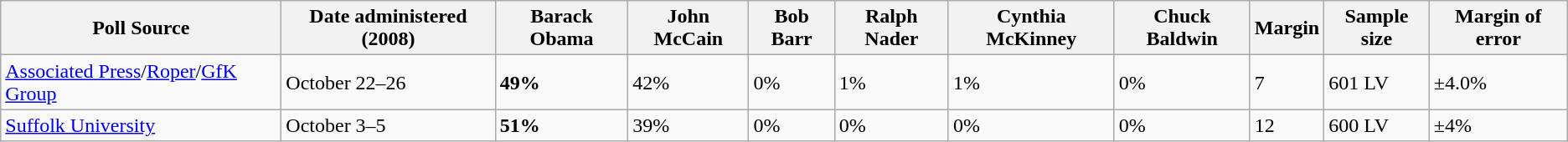<table class="wikitable collapsible">
<tr>
<th>Poll Source</th>
<th>Date administered (2008)</th>
<th>Barack Obama</th>
<th>John McCain</th>
<th>Bob Barr</th>
<th>Ralph Nader</th>
<th>Cynthia McKinney</th>
<th>Chuck Baldwin</th>
<th>Margin</th>
<th>Sample size</th>
<th>Margin of error</th>
</tr>
<tr>
<td><a href='#'>Associated Press</a>/<a href='#'>Roper</a>/<a href='#'>GfK Group</a></td>
<td>October 22–26</td>
<td><strong>49%</strong></td>
<td>42%</td>
<td>0%</td>
<td>1%</td>
<td>1%</td>
<td>0%</td>
<td>7</td>
<td>601 LV</td>
<td>±4.0%</td>
</tr>
<tr>
<td><a href='#'>Suffolk University</a></td>
<td>October 3–5</td>
<td><strong>51%</strong></td>
<td>39%</td>
<td>0%</td>
<td>0%</td>
<td>0%</td>
<td>0%</td>
<td>12</td>
<td>600 LV</td>
<td>±4%</td>
</tr>
</table>
